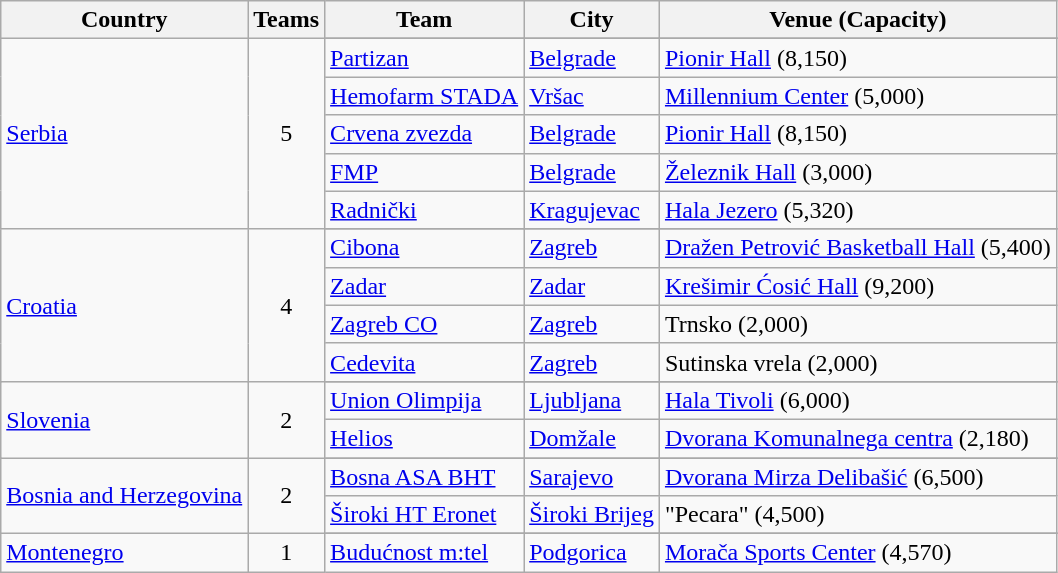<table class="wikitable">
<tr>
<th>Country</th>
<th>Teams</th>
<th>Team</th>
<th>City</th>
<th>Venue (Capacity)</th>
</tr>
<tr>
<td rowspan=6> <a href='#'>Serbia</a></td>
<td align=center rowspan=6>5</td>
</tr>
<tr>
<td><a href='#'>Partizan</a></td>
<td><a href='#'>Belgrade</a></td>
<td><a href='#'>Pionir Hall</a> (8,150)</td>
</tr>
<tr>
<td><a href='#'>Hemofarm STADA</a></td>
<td><a href='#'>Vršac</a></td>
<td><a href='#'>Millennium Center</a> (5,000)</td>
</tr>
<tr>
<td><a href='#'>Crvena zvezda</a></td>
<td><a href='#'>Belgrade</a></td>
<td><a href='#'>Pionir Hall</a> (8,150)</td>
</tr>
<tr>
<td><a href='#'>FMP</a></td>
<td><a href='#'>Belgrade</a></td>
<td><a href='#'>Železnik Hall</a>  (3,000)</td>
</tr>
<tr>
<td><a href='#'>Radnički</a></td>
<td><a href='#'>Kragujevac</a></td>
<td><a href='#'>Hala Jezero</a> (5,320)</td>
</tr>
<tr>
<td rowspan=5> <a href='#'>Croatia</a></td>
<td align=center rowspan=5>4</td>
</tr>
<tr>
<td><a href='#'>Cibona</a></td>
<td><a href='#'>Zagreb</a></td>
<td><a href='#'>Dražen Petrović Basketball Hall</a> (5,400)</td>
</tr>
<tr>
<td><a href='#'>Zadar</a></td>
<td><a href='#'>Zadar</a></td>
<td><a href='#'>Krešimir Ćosić Hall</a> (9,200)</td>
</tr>
<tr>
<td><a href='#'>Zagreb CO</a></td>
<td><a href='#'>Zagreb</a></td>
<td>Trnsko (2,000)</td>
</tr>
<tr>
<td><a href='#'>Cedevita</a></td>
<td><a href='#'>Zagreb</a></td>
<td>Sutinska vrela (2,000)</td>
</tr>
<tr>
<td rowspan=3> <a href='#'>Slovenia</a></td>
<td align=center rowspan=3>2</td>
</tr>
<tr>
<td><a href='#'>Union Olimpija</a></td>
<td><a href='#'>Ljubljana</a></td>
<td><a href='#'>Hala Tivoli</a> (6,000)</td>
</tr>
<tr>
<td><a href='#'>Helios</a></td>
<td><a href='#'>Domžale</a></td>
<td><a href='#'>Dvorana Komunalnega centra</a> (2,180)</td>
</tr>
<tr>
<td rowspan=3> <a href='#'>Bosnia and Herzegovina</a></td>
<td align=center rowspan=3>2</td>
</tr>
<tr>
<td><a href='#'>Bosna ASA BHT</a></td>
<td><a href='#'>Sarajevo</a></td>
<td><a href='#'>Dvorana Mirza Delibašić</a> (6,500)</td>
</tr>
<tr>
<td><a href='#'>Široki HT Eronet</a></td>
<td><a href='#'>Široki Brijeg</a></td>
<td>"Pecara" (4,500)</td>
</tr>
<tr>
<td rowspan=2> <a href='#'>Montenegro</a></td>
<td align=center rowspan=2>1</td>
</tr>
<tr>
<td><a href='#'>Budućnost m:tel</a></td>
<td><a href='#'>Podgorica</a></td>
<td><a href='#'>Morača Sports Center</a> (4,570)</td>
</tr>
</table>
